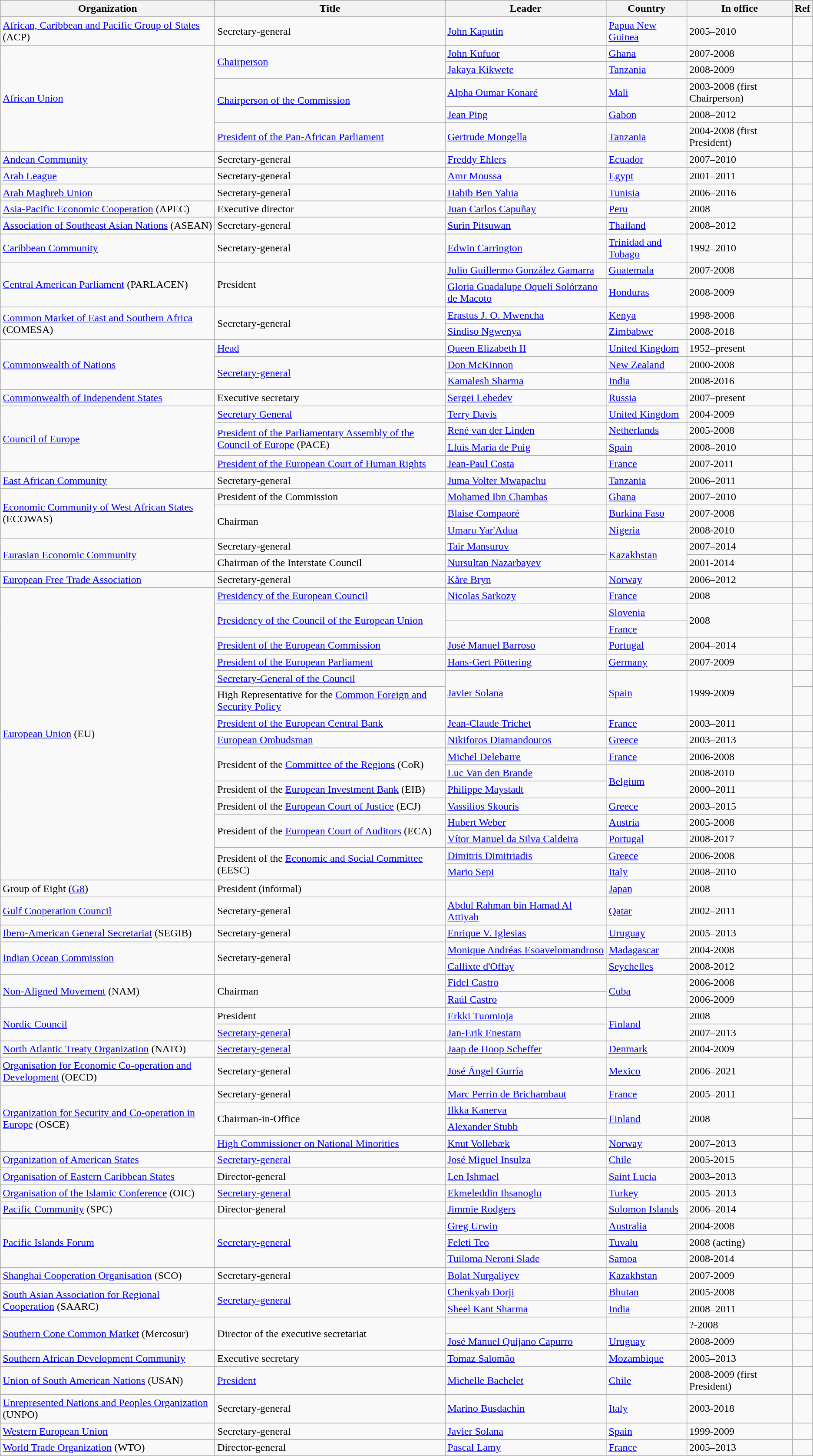<table class="wikitable unsortable">
<tr>
<th>Organization</th>
<th>Title</th>
<th>Leader</th>
<th>Country</th>
<th>In office</th>
<th>Ref</th>
</tr>
<tr>
<td><a href='#'>African, Caribbean and Pacific Group of States</a> (ACP)</td>
<td>Secretary-general</td>
<td><a href='#'>John Kaputin</a></td>
<td><a href='#'>Papua New Guinea</a></td>
<td>2005–2010</td>
<td></td>
</tr>
<tr>
<td rowspan="5"><a href='#'>African Union</a></td>
<td rowspan="2"><a href='#'>Chairperson</a></td>
<td><a href='#'>John Kufuor</a></td>
<td><a href='#'>Ghana</a></td>
<td>2007-2008</td>
<td></td>
</tr>
<tr>
<td><a href='#'>Jakaya Kikwete</a></td>
<td><a href='#'>Tanzania</a></td>
<td>2008-2009</td>
<td></td>
</tr>
<tr>
<td rowspan="2"><a href='#'>Chairperson of the Commission</a></td>
<td><a href='#'>Alpha Oumar Konaré</a></td>
<td><a href='#'>Mali</a></td>
<td>2003-2008 (first Chairperson)</td>
<td></td>
</tr>
<tr>
<td><a href='#'>Jean Ping</a></td>
<td><a href='#'>Gabon</a></td>
<td>2008–2012</td>
<td></td>
</tr>
<tr>
<td><a href='#'>President of the Pan-African Parliament</a></td>
<td><a href='#'>Gertrude Mongella</a></td>
<td><a href='#'>Tanzania</a></td>
<td>2004-2008 (first President)</td>
<td></td>
</tr>
<tr>
<td><a href='#'>Andean Community</a></td>
<td>Secretary-general</td>
<td><a href='#'>Freddy Ehlers</a></td>
<td><a href='#'>Ecuador</a></td>
<td>2007–2010</td>
<td></td>
</tr>
<tr>
<td><a href='#'>Arab League</a></td>
<td>Secretary-general</td>
<td><a href='#'>Amr Moussa</a></td>
<td><a href='#'>Egypt</a></td>
<td>2001–2011</td>
<td></td>
</tr>
<tr>
<td><a href='#'>Arab Maghreb Union</a></td>
<td>Secretary-general</td>
<td><a href='#'>Habib Ben Yahia</a></td>
<td><a href='#'>Tunisia</a></td>
<td>2006–2016</td>
<td></td>
</tr>
<tr>
<td><a href='#'>Asia-Pacific Economic Cooperation</a> (APEC)</td>
<td>Executive director</td>
<td><a href='#'>Juan Carlos Capuñay</a></td>
<td><a href='#'>Peru</a></td>
<td>2008</td>
<td></td>
</tr>
<tr>
<td><a href='#'>Association of Southeast Asian Nations</a> (ASEAN)</td>
<td>Secretary-general</td>
<td><a href='#'>Surin Pitsuwan</a></td>
<td><a href='#'>Thailand</a></td>
<td>2008–2012</td>
<td></td>
</tr>
<tr>
<td><a href='#'>Caribbean Community</a></td>
<td>Secretary-general</td>
<td><a href='#'>Edwin Carrington</a></td>
<td><a href='#'>Trinidad and Tobago</a></td>
<td>1992–2010</td>
<td></td>
</tr>
<tr>
<td rowspan="2"><a href='#'>Central American Parliament</a> (PARLACEN)</td>
<td rowspan="2">President</td>
<td><a href='#'>Julio Guillermo González Gamarra</a></td>
<td><a href='#'>Guatemala</a></td>
<td>2007-2008</td>
<td></td>
</tr>
<tr>
<td><a href='#'>Gloria Guadalupe Oquelí Solórzano de Macoto</a></td>
<td><a href='#'>Honduras</a></td>
<td>2008-2009</td>
<td></td>
</tr>
<tr>
<td rowspan="2"><a href='#'>Common Market of East and Southern Africa</a> (COMESA)</td>
<td rowspan="2">Secretary-general</td>
<td><a href='#'>Erastus J. O. Mwencha</a></td>
<td><a href='#'>Kenya</a></td>
<td>1998-2008</td>
<td></td>
</tr>
<tr>
<td><a href='#'>Sindiso Ngwenya</a></td>
<td><a href='#'>Zimbabwe</a></td>
<td>2008-2018</td>
<td></td>
</tr>
<tr>
<td rowspan="3"><a href='#'>Commonwealth of Nations</a></td>
<td><a href='#'>Head</a></td>
<td><a href='#'>Queen Elizabeth II</a></td>
<td><a href='#'>United Kingdom</a></td>
<td>1952–present</td>
<td></td>
</tr>
<tr>
<td rowspan="2"><a href='#'>Secretary-general</a></td>
<td><a href='#'>Don McKinnon</a></td>
<td><a href='#'>New Zealand</a></td>
<td>2000-2008</td>
<td></td>
</tr>
<tr>
<td><a href='#'>Kamalesh Sharma</a></td>
<td><a href='#'>India</a></td>
<td>2008-2016</td>
<td></td>
</tr>
<tr>
<td><a href='#'>Commonwealth of Independent States</a></td>
<td>Executive secretary</td>
<td><a href='#'>Sergei Lebedev</a></td>
<td><a href='#'>Russia</a></td>
<td>2007–present</td>
<td></td>
</tr>
<tr>
<td rowspan="4"><a href='#'>Council of Europe</a></td>
<td><a href='#'>Secretary General</a></td>
<td><a href='#'>Terry Davis</a></td>
<td><a href='#'>United Kingdom</a></td>
<td>2004-2009</td>
<td></td>
</tr>
<tr>
<td rowspan="2"><a href='#'>President of the Parliamentary Assembly of the Council of Europe</a> (PACE)</td>
<td><a href='#'>René van der Linden</a></td>
<td><a href='#'>Netherlands</a></td>
<td>2005-2008</td>
<td></td>
</tr>
<tr>
<td><a href='#'>Lluís Maria de Puig</a></td>
<td><a href='#'>Spain</a></td>
<td>2008–2010</td>
<td></td>
</tr>
<tr>
<td><a href='#'>President of the European Court of Human Rights</a></td>
<td><a href='#'>Jean-Paul Costa</a></td>
<td><a href='#'>France</a></td>
<td>2007-2011</td>
<td></td>
</tr>
<tr>
<td><a href='#'>East African Community</a></td>
<td>Secretary-general</td>
<td><a href='#'>Juma Volter Mwapachu</a></td>
<td><a href='#'>Tanzania</a></td>
<td>2006–2011</td>
<td></td>
</tr>
<tr>
<td rowspan="3"><a href='#'>Economic Community of West African States</a> (ECOWAS)</td>
<td>President of the Commission</td>
<td><a href='#'>Mohamed Ibn Chambas</a></td>
<td><a href='#'>Ghana</a></td>
<td>2007–2010</td>
<td></td>
</tr>
<tr>
<td rowspan="2">Chairman</td>
<td><a href='#'>Blaise Compaoré</a></td>
<td><a href='#'>Burkina Faso</a></td>
<td>2007-2008</td>
<td></td>
</tr>
<tr>
<td><a href='#'>Umaru Yar'Adua</a></td>
<td><a href='#'>Nigeria</a></td>
<td>2008-2010</td>
<td></td>
</tr>
<tr>
<td rowspan="2"><a href='#'>Eurasian Economic Community</a></td>
<td>Secretary-general</td>
<td><a href='#'>Tair Mansurov</a></td>
<td rowspan="2"><a href='#'>Kazakhstan</a></td>
<td>2007–2014</td>
<td></td>
</tr>
<tr>
<td>Chairman of the Interstate Council</td>
<td><a href='#'>Nursultan Nazarbayev</a></td>
<td>2001-2014</td>
<td></td>
</tr>
<tr>
<td><a href='#'>European Free Trade Association</a></td>
<td>Secretary-general</td>
<td><a href='#'>Kåre Bryn</a></td>
<td><a href='#'>Norway</a></td>
<td>2006–2012</td>
<td></td>
</tr>
<tr>
<td rowspan="17"><a href='#'>European Union</a> (EU)</td>
<td><a href='#'>Presidency of the European Council</a></td>
<td><a href='#'>Nicolas Sarkozy</a></td>
<td><a href='#'>France</a></td>
<td>2008</td>
<td></td>
</tr>
<tr>
<td rowspan="2"><a href='#'>Presidency of the Council of the European Union</a></td>
<td></td>
<td><a href='#'>Slovenia</a></td>
<td rowspan="2">2008</td>
<td></td>
</tr>
<tr>
<td></td>
<td><a href='#'>France</a></td>
<td></td>
</tr>
<tr>
<td><a href='#'>President of the European Commission</a></td>
<td><a href='#'>José Manuel Barroso</a></td>
<td><a href='#'>Portugal</a></td>
<td>2004–2014</td>
<td></td>
</tr>
<tr>
<td><a href='#'>President of the European Parliament</a></td>
<td><a href='#'>Hans-Gert Pöttering</a></td>
<td><a href='#'>Germany</a></td>
<td>2007-2009</td>
<td></td>
</tr>
<tr>
<td><a href='#'>Secretary-General of the Council</a></td>
<td rowspan="2"><a href='#'>Javier Solana</a></td>
<td rowspan="2"><a href='#'>Spain</a></td>
<td rowspan="2">1999-2009</td>
<td></td>
</tr>
<tr>
<td>High Representative for the <a href='#'>Common Foreign and Security Policy</a></td>
<td></td>
</tr>
<tr>
<td><a href='#'>President of the European Central Bank</a></td>
<td><a href='#'>Jean-Claude Trichet</a></td>
<td><a href='#'>France</a></td>
<td>2003–2011</td>
<td></td>
</tr>
<tr>
<td><a href='#'>European Ombudsman</a></td>
<td><a href='#'>Nikiforos Diamandouros</a></td>
<td><a href='#'>Greece</a></td>
<td>2003–2013</td>
<td></td>
</tr>
<tr>
<td rowspan="2">President of the <a href='#'>Committee of the Regions</a> (CoR)</td>
<td><a href='#'>Michel Delebarre</a></td>
<td><a href='#'>France</a></td>
<td>2006-2008</td>
<td></td>
</tr>
<tr>
<td><a href='#'>Luc Van den Brande</a></td>
<td rowspan="2"><a href='#'>Belgium</a></td>
<td>2008-2010</td>
<td></td>
</tr>
<tr>
<td>President of the <a href='#'>European Investment Bank</a> (EIB)</td>
<td><a href='#'>Philippe Maystadt</a></td>
<td>2000–2011</td>
<td></td>
</tr>
<tr>
<td>President of the <a href='#'>European Court of Justice</a> (ECJ)</td>
<td><a href='#'>Vassilios Skouris</a></td>
<td><a href='#'>Greece</a></td>
<td>2003–2015</td>
<td></td>
</tr>
<tr>
<td rowspan="2">President of the <a href='#'>European Court of Auditors</a> (ECA)</td>
<td><a href='#'>Hubert Weber</a></td>
<td><a href='#'>Austria</a></td>
<td>2005-2008</td>
<td></td>
</tr>
<tr>
<td><a href='#'>Vítor Manuel da Silva Caldeira</a></td>
<td><a href='#'>Portugal</a></td>
<td>2008-2017</td>
<td></td>
</tr>
<tr>
<td rowspan="2">President of the <a href='#'>Economic and Social Committee</a> (EESC)</td>
<td><a href='#'>Dimitris Dimitriadis</a></td>
<td><a href='#'>Greece</a></td>
<td>2006-2008</td>
<td></td>
</tr>
<tr>
<td><a href='#'>Mario Sepi</a></td>
<td><a href='#'>Italy</a></td>
<td>2008–2010</td>
<td></td>
</tr>
<tr>
<td>Group of Eight (<a href='#'>G8</a>)</td>
<td>President (informal)</td>
<td></td>
<td><a href='#'>Japan</a></td>
<td>2008</td>
<td></td>
</tr>
<tr>
<td><a href='#'>Gulf Cooperation Council</a></td>
<td>Secretary-general</td>
<td><a href='#'>Abdul Rahman bin Hamad Al Attiyah</a></td>
<td><a href='#'>Qatar</a></td>
<td>2002–2011</td>
<td></td>
</tr>
<tr>
<td><a href='#'>Ibero-American General Secretariat</a> (SEGIB)</td>
<td>Secretary-general</td>
<td><a href='#'>Enrique V. Iglesias</a></td>
<td><a href='#'>Uruguay</a></td>
<td>2005–2013</td>
<td></td>
</tr>
<tr>
<td rowspan="2"><a href='#'>Indian Ocean Commission</a></td>
<td rowspan="2">Secretary-general</td>
<td><a href='#'>Monique Andréas Esoavelomandroso</a></td>
<td><a href='#'>Madagascar</a></td>
<td>2004-2008</td>
<td></td>
</tr>
<tr>
<td><a href='#'>Callixte d'Offay</a></td>
<td><a href='#'>Seychelles</a></td>
<td>2008-2012</td>
<td></td>
</tr>
<tr>
<td rowspan="2"><a href='#'>Non-Aligned Movement</a> (NAM)</td>
<td rowspan="2">Chairman</td>
<td><a href='#'>Fidel Castro</a></td>
<td rowspan="2"><a href='#'>Cuba</a></td>
<td>2006-2008</td>
<td></td>
</tr>
<tr>
<td><a href='#'>Raúl Castro</a></td>
<td>2006-2009</td>
<td></td>
</tr>
<tr>
<td rowspan="2"><a href='#'>Nordic Council</a></td>
<td>President</td>
<td><a href='#'>Erkki Tuomioja</a></td>
<td rowspan="2"><a href='#'>Finland</a></td>
<td>2008</td>
<td></td>
</tr>
<tr>
<td><a href='#'>Secretary-general</a></td>
<td><a href='#'>Jan-Erik Enestam</a></td>
<td>2007–2013</td>
<td></td>
</tr>
<tr>
<td><a href='#'>North Atlantic Treaty Organization</a> (NATO)</td>
<td><a href='#'>Secretary-general</a></td>
<td><a href='#'>Jaap de Hoop Scheffer</a></td>
<td><a href='#'>Denmark</a></td>
<td>2004-2009</td>
<td></td>
</tr>
<tr>
<td><a href='#'>Organisation for Economic Co-operation and Development</a> (OECD)</td>
<td>Secretary-general</td>
<td><a href='#'>José Ángel Gurría</a></td>
<td><a href='#'>Mexico</a></td>
<td>2006–2021</td>
<td></td>
</tr>
<tr>
<td rowspan="4"><a href='#'>Organization for Security and Co-operation in Europe</a> (OSCE)</td>
<td>Secretary-general</td>
<td><a href='#'>Marc Perrin de Brichambaut</a></td>
<td><a href='#'>France</a></td>
<td>2005–2011</td>
<td></td>
</tr>
<tr>
<td rowspan="2">Chairman-in-Office</td>
<td><a href='#'>Ilkka Kanerva</a></td>
<td rowspan="2"><a href='#'>Finland</a></td>
<td rowspan="2">2008</td>
<td></td>
</tr>
<tr>
<td><a href='#'>Alexander Stubb</a></td>
<td></td>
</tr>
<tr>
<td><a href='#'>High Commissioner on National Minorities</a></td>
<td><a href='#'>Knut Vollebæk</a></td>
<td><a href='#'>Norway</a></td>
<td>2007–2013</td>
<td></td>
</tr>
<tr>
<td><a href='#'>Organization of American States</a></td>
<td><a href='#'>Secretary-general</a></td>
<td><a href='#'>José Miguel Insulza</a></td>
<td><a href='#'>Chile</a></td>
<td>2005-2015</td>
<td></td>
</tr>
<tr>
<td><a href='#'>Organisation of Eastern Caribbean States</a></td>
<td>Director-general</td>
<td><a href='#'>Len Ishmael</a></td>
<td><a href='#'>Saint Lucia</a></td>
<td>2003–2013</td>
<td></td>
</tr>
<tr>
<td><a href='#'>Organisation of the Islamic Conference</a> (OIC)</td>
<td><a href='#'>Secretary-general</a></td>
<td><a href='#'>Ekmeleddin Ihsanoglu</a></td>
<td><a href='#'>Turkey</a></td>
<td>2005–2013</td>
<td></td>
</tr>
<tr>
<td><a href='#'>Pacific Community</a> (SPC)</td>
<td>Director-general</td>
<td><a href='#'>Jimmie Rodgers</a></td>
<td><a href='#'>Solomon Islands</a></td>
<td>2006–2014</td>
<td></td>
</tr>
<tr>
<td rowspan="3"><a href='#'>Pacific Islands Forum</a></td>
<td rowspan="3"><a href='#'>Secretary-general</a></td>
<td><a href='#'>Greg Urwin</a></td>
<td><a href='#'>Australia</a></td>
<td>2004-2008</td>
<td></td>
</tr>
<tr>
<td><a href='#'>Feleti Teo</a></td>
<td><a href='#'>Tuvalu</a></td>
<td>2008 (acting)</td>
<td></td>
</tr>
<tr>
<td><a href='#'>Tuiloma Neroni Slade</a></td>
<td><a href='#'>Samoa</a></td>
<td>2008-2014</td>
<td></td>
</tr>
<tr>
<td><a href='#'>Shanghai Cooperation Organisation</a> (SCO)</td>
<td>Secretary-general</td>
<td><a href='#'>Bolat Nurgaliyev</a></td>
<td><a href='#'>Kazakhstan</a></td>
<td>2007-2009</td>
<td></td>
</tr>
<tr>
<td rowspan="2"><a href='#'>South Asian Association for Regional Cooperation</a> (SAARC)</td>
<td rowspan="2"><a href='#'>Secretary-general</a></td>
<td><a href='#'>Chenkyab Dorji</a></td>
<td><a href='#'>Bhutan</a></td>
<td>2005-2008</td>
<td></td>
</tr>
<tr>
<td><a href='#'>Sheel Kant Sharma</a></td>
<td><a href='#'>India</a></td>
<td>2008–2011</td>
<td></td>
</tr>
<tr>
<td rowspan="2"><a href='#'>Southern Cone Common Market</a>  (Mercosur)</td>
<td rowspan="2">Director of the executive secretariat</td>
<td></td>
<td></td>
<td>?-2008</td>
<td></td>
</tr>
<tr>
<td><a href='#'>José Manuel Quijano Capurro</a></td>
<td><a href='#'>Uruguay</a></td>
<td>2008-2009</td>
<td></td>
</tr>
<tr>
<td><a href='#'>Southern African Development Community</a></td>
<td>Executive secretary</td>
<td><a href='#'>Tomaz Salomão</a></td>
<td><a href='#'>Mozambique</a></td>
<td>2005–2013</td>
<td></td>
</tr>
<tr>
<td><a href='#'>Union of South American Nations</a> (USAN)</td>
<td><a href='#'>President</a></td>
<td><a href='#'>Michelle Bachelet</a></td>
<td><a href='#'>Chile</a></td>
<td>2008-2009 (first President)</td>
<td></td>
</tr>
<tr>
<td><a href='#'>Unrepresented Nations and Peoples Organization</a> (UNPO)</td>
<td>Secretary-general</td>
<td><a href='#'>Marino Busdachin</a></td>
<td><a href='#'>Italy</a></td>
<td>2003-2018</td>
<td></td>
</tr>
<tr>
<td><a href='#'>Western European Union</a></td>
<td>Secretary-general</td>
<td><a href='#'>Javier Solana</a></td>
<td><a href='#'>Spain</a></td>
<td>1999-2009</td>
<td></td>
</tr>
<tr>
<td><a href='#'>World Trade Organization</a> (WTO)</td>
<td>Director-general</td>
<td><a href='#'>Pascal Lamy</a></td>
<td><a href='#'>France</a></td>
<td>2005–2013</td>
<td></td>
</tr>
</table>
